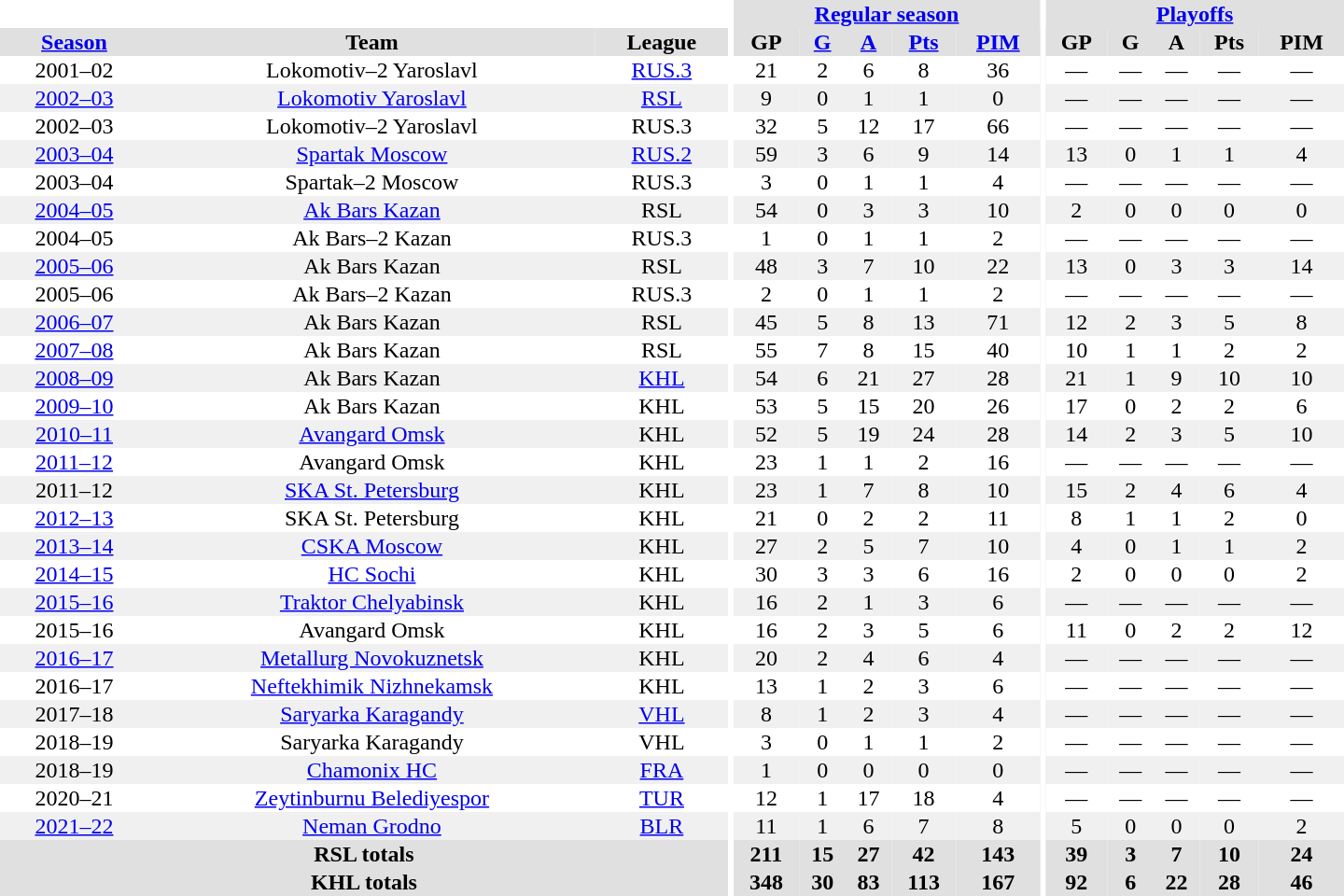<table border="0" cellpadding="1" cellspacing="0" style="text-align:center; width:60em">
<tr bgcolor="#e0e0e0">
<th colspan="3" bgcolor="#ffffff"></th>
<th rowspan="99" bgcolor="#ffffff"></th>
<th colspan="5"><a href='#'>Regular season</a></th>
<th rowspan="99" bgcolor="#ffffff"></th>
<th colspan="5"><a href='#'>Playoffs</a></th>
</tr>
<tr bgcolor="#e0e0e0">
<th><a href='#'>Season</a></th>
<th>Team</th>
<th>League</th>
<th>GP</th>
<th><a href='#'>G</a></th>
<th><a href='#'>A</a></th>
<th><a href='#'>Pts</a></th>
<th><a href='#'>PIM</a></th>
<th>GP</th>
<th>G</th>
<th>A</th>
<th>Pts</th>
<th>PIM</th>
</tr>
<tr>
<td>2001–02</td>
<td>Lokomotiv–2 Yaroslavl</td>
<td><a href='#'>RUS.3</a></td>
<td>21</td>
<td>2</td>
<td>6</td>
<td>8</td>
<td>36</td>
<td>—</td>
<td>—</td>
<td>—</td>
<td>—</td>
<td>—</td>
</tr>
<tr bgcolor="#f0f0f0">
<td><a href='#'>2002–03</a></td>
<td><a href='#'>Lokomotiv Yaroslavl</a></td>
<td><a href='#'>RSL</a></td>
<td>9</td>
<td>0</td>
<td>1</td>
<td>1</td>
<td>0</td>
<td>—</td>
<td>—</td>
<td>—</td>
<td>—</td>
<td>—</td>
</tr>
<tr>
<td>2002–03</td>
<td>Lokomotiv–2 Yaroslavl</td>
<td>RUS.3</td>
<td>32</td>
<td>5</td>
<td>12</td>
<td>17</td>
<td>66</td>
<td>—</td>
<td>—</td>
<td>—</td>
<td>—</td>
<td>—</td>
</tr>
<tr bgcolor="#f0f0f0">
<td><a href='#'>2003–04</a></td>
<td><a href='#'>Spartak Moscow</a></td>
<td><a href='#'>RUS.2</a></td>
<td>59</td>
<td>3</td>
<td>6</td>
<td>9</td>
<td>14</td>
<td>13</td>
<td>0</td>
<td>1</td>
<td>1</td>
<td>4</td>
</tr>
<tr>
<td>2003–04</td>
<td>Spartak–2 Moscow</td>
<td>RUS.3</td>
<td>3</td>
<td>0</td>
<td>1</td>
<td>1</td>
<td>4</td>
<td>—</td>
<td>—</td>
<td>—</td>
<td>—</td>
<td>—</td>
</tr>
<tr bgcolor="#f0f0f0">
<td><a href='#'>2004–05</a></td>
<td><a href='#'>Ak Bars Kazan</a></td>
<td>RSL</td>
<td>54</td>
<td>0</td>
<td>3</td>
<td>3</td>
<td>10</td>
<td>2</td>
<td>0</td>
<td>0</td>
<td>0</td>
<td>0</td>
</tr>
<tr>
<td>2004–05</td>
<td>Ak Bars–2 Kazan</td>
<td>RUS.3</td>
<td>1</td>
<td>0</td>
<td>1</td>
<td>1</td>
<td>2</td>
<td>—</td>
<td>—</td>
<td>—</td>
<td>—</td>
<td>—</td>
</tr>
<tr bgcolor="#f0f0f0">
<td><a href='#'>2005–06</a></td>
<td>Ak Bars Kazan</td>
<td>RSL</td>
<td>48</td>
<td>3</td>
<td>7</td>
<td>10</td>
<td>22</td>
<td>13</td>
<td>0</td>
<td>3</td>
<td>3</td>
<td>14</td>
</tr>
<tr>
<td>2005–06</td>
<td>Ak Bars–2 Kazan</td>
<td>RUS.3</td>
<td>2</td>
<td>0</td>
<td>1</td>
<td>1</td>
<td>2</td>
<td>—</td>
<td>—</td>
<td>—</td>
<td>—</td>
<td>—</td>
</tr>
<tr bgcolor="#f0f0f0">
<td><a href='#'>2006–07</a></td>
<td>Ak Bars Kazan</td>
<td>RSL</td>
<td>45</td>
<td>5</td>
<td>8</td>
<td>13</td>
<td>71</td>
<td>12</td>
<td>2</td>
<td>3</td>
<td>5</td>
<td>8</td>
</tr>
<tr>
<td><a href='#'>2007–08</a></td>
<td>Ak Bars Kazan</td>
<td>RSL</td>
<td>55</td>
<td>7</td>
<td>8</td>
<td>15</td>
<td>40</td>
<td>10</td>
<td>1</td>
<td>1</td>
<td>2</td>
<td>2</td>
</tr>
<tr bgcolor="#f0f0f0">
<td><a href='#'>2008–09</a></td>
<td>Ak Bars Kazan</td>
<td><a href='#'>KHL</a></td>
<td>54</td>
<td>6</td>
<td>21</td>
<td>27</td>
<td>28</td>
<td>21</td>
<td>1</td>
<td>9</td>
<td>10</td>
<td>10</td>
</tr>
<tr>
<td><a href='#'>2009–10</a></td>
<td>Ak Bars Kazan</td>
<td>KHL</td>
<td>53</td>
<td>5</td>
<td>15</td>
<td>20</td>
<td>26</td>
<td>17</td>
<td>0</td>
<td>2</td>
<td>2</td>
<td>6</td>
</tr>
<tr bgcolor="#f0f0f0">
<td><a href='#'>2010–11</a></td>
<td><a href='#'>Avangard Omsk</a></td>
<td>KHL</td>
<td>52</td>
<td>5</td>
<td>19</td>
<td>24</td>
<td>28</td>
<td>14</td>
<td>2</td>
<td>3</td>
<td>5</td>
<td>10</td>
</tr>
<tr>
<td><a href='#'>2011–12</a></td>
<td>Avangard Omsk</td>
<td>KHL</td>
<td>23</td>
<td>1</td>
<td>1</td>
<td>2</td>
<td>16</td>
<td>—</td>
<td>—</td>
<td>—</td>
<td>—</td>
<td>—</td>
</tr>
<tr bgcolor="#f0f0f0">
<td>2011–12</td>
<td><a href='#'>SKA St. Petersburg</a></td>
<td>KHL</td>
<td>23</td>
<td>1</td>
<td>7</td>
<td>8</td>
<td>10</td>
<td>15</td>
<td>2</td>
<td>4</td>
<td>6</td>
<td>4</td>
</tr>
<tr>
<td><a href='#'>2012–13</a></td>
<td>SKA St. Petersburg</td>
<td>KHL</td>
<td>21</td>
<td>0</td>
<td>2</td>
<td>2</td>
<td>11</td>
<td>8</td>
<td>1</td>
<td>1</td>
<td>2</td>
<td>0</td>
</tr>
<tr bgcolor="#f0f0f0">
<td><a href='#'>2013–14</a></td>
<td><a href='#'>CSKA Moscow</a></td>
<td>KHL</td>
<td>27</td>
<td>2</td>
<td>5</td>
<td>7</td>
<td>10</td>
<td>4</td>
<td>0</td>
<td>1</td>
<td>1</td>
<td>2</td>
</tr>
<tr>
<td><a href='#'>2014–15</a></td>
<td><a href='#'>HC Sochi</a></td>
<td>KHL</td>
<td>30</td>
<td>3</td>
<td>3</td>
<td>6</td>
<td>16</td>
<td>2</td>
<td>0</td>
<td>0</td>
<td>0</td>
<td>2</td>
</tr>
<tr bgcolor="#f0f0f0">
<td><a href='#'>2015–16</a></td>
<td><a href='#'>Traktor Chelyabinsk</a></td>
<td>KHL</td>
<td>16</td>
<td>2</td>
<td>1</td>
<td>3</td>
<td>6</td>
<td>—</td>
<td>—</td>
<td>—</td>
<td>—</td>
<td>—</td>
</tr>
<tr>
<td>2015–16</td>
<td>Avangard Omsk</td>
<td>KHL</td>
<td>16</td>
<td>2</td>
<td>3</td>
<td>5</td>
<td>6</td>
<td>11</td>
<td>0</td>
<td>2</td>
<td>2</td>
<td>12</td>
</tr>
<tr bgcolor="#f0f0f0">
<td><a href='#'>2016–17</a></td>
<td><a href='#'>Metallurg Novokuznetsk</a></td>
<td>KHL</td>
<td>20</td>
<td>2</td>
<td>4</td>
<td>6</td>
<td>4</td>
<td>—</td>
<td>—</td>
<td>—</td>
<td>—</td>
<td>—</td>
</tr>
<tr>
<td>2016–17</td>
<td><a href='#'>Neftekhimik Nizhnekamsk</a></td>
<td>KHL</td>
<td>13</td>
<td>1</td>
<td>2</td>
<td>3</td>
<td>6</td>
<td>—</td>
<td>—</td>
<td>—</td>
<td>—</td>
<td>—</td>
</tr>
<tr bgcolor="#f0f0f0">
<td>2017–18</td>
<td><a href='#'>Saryarka Karagandy</a></td>
<td><a href='#'>VHL</a></td>
<td>8</td>
<td>1</td>
<td>2</td>
<td>3</td>
<td>4</td>
<td>—</td>
<td>—</td>
<td>—</td>
<td>—</td>
<td>—</td>
</tr>
<tr>
<td>2018–19</td>
<td>Saryarka Karagandy</td>
<td>VHL</td>
<td>3</td>
<td>0</td>
<td>1</td>
<td>1</td>
<td>2</td>
<td>—</td>
<td>—</td>
<td>—</td>
<td>—</td>
<td>—</td>
</tr>
<tr bgcolor="#f0f0f0">
<td>2018–19</td>
<td><a href='#'>Chamonix HC</a></td>
<td><a href='#'>FRA</a></td>
<td>1</td>
<td>0</td>
<td>0</td>
<td>0</td>
<td>0</td>
<td>—</td>
<td>—</td>
<td>—</td>
<td>—</td>
<td>—</td>
</tr>
<tr>
<td>2020–21</td>
<td><a href='#'>Zeytinburnu Belediyespor</a></td>
<td><a href='#'>TUR</a></td>
<td>12</td>
<td>1</td>
<td>17</td>
<td>18</td>
<td>4</td>
<td>—</td>
<td>—</td>
<td>—</td>
<td>—</td>
<td>—</td>
</tr>
<tr bgcolor="#f0f0f0">
<td><a href='#'>2021–22</a></td>
<td><a href='#'>Neman Grodno</a></td>
<td><a href='#'>BLR</a></td>
<td>11</td>
<td>1</td>
<td>6</td>
<td>7</td>
<td>8</td>
<td>5</td>
<td>0</td>
<td>0</td>
<td>0</td>
<td>2</td>
</tr>
<tr bgcolor="#e0e0e0">
<th colspan="3">RSL totals</th>
<th>211</th>
<th>15</th>
<th>27</th>
<th>42</th>
<th>143</th>
<th>39</th>
<th>3</th>
<th>7</th>
<th>10</th>
<th>24</th>
</tr>
<tr bgcolor="#e0e0e0">
<th colspan="3">KHL totals</th>
<th>348</th>
<th>30</th>
<th>83</th>
<th>113</th>
<th>167</th>
<th>92</th>
<th>6</th>
<th>22</th>
<th>28</th>
<th>46</th>
</tr>
</table>
